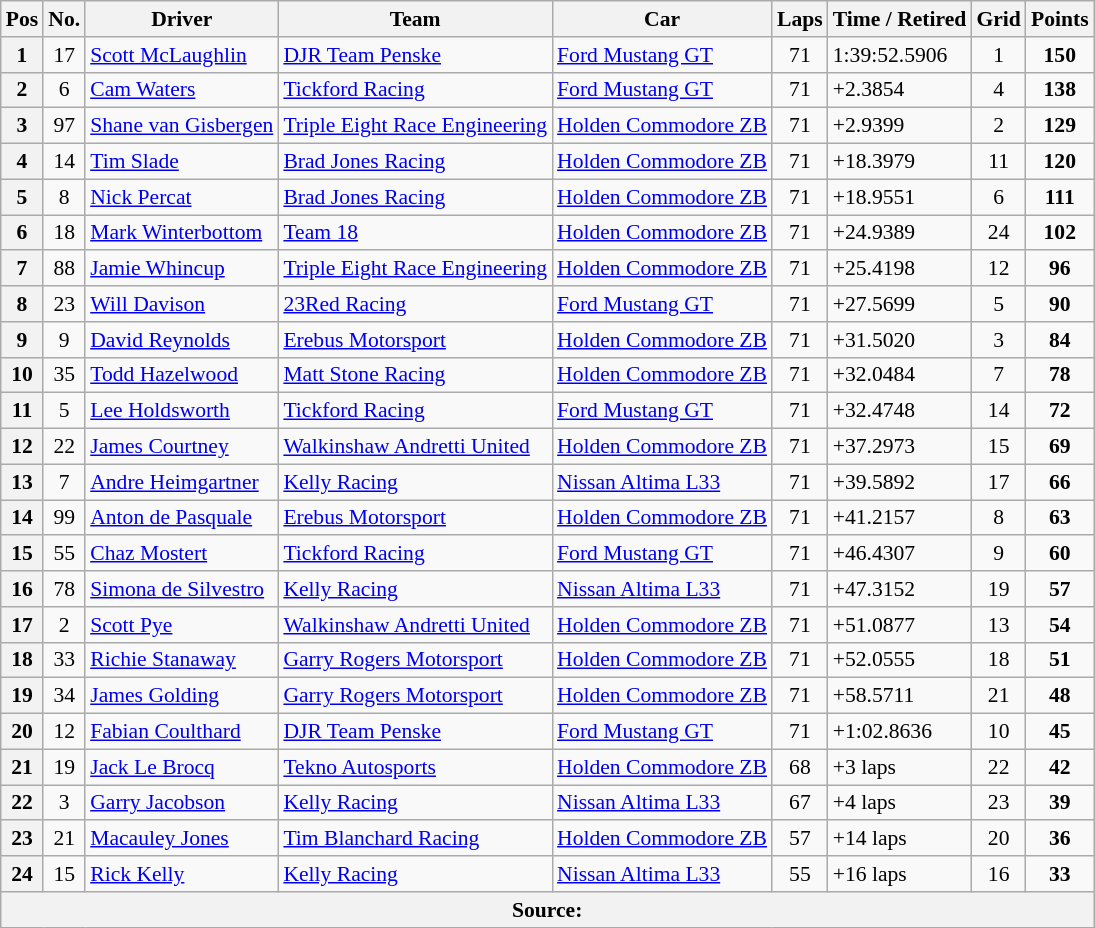<table class="wikitable" style="font-size:90%;">
<tr>
<th>Pos</th>
<th>No.</th>
<th>Driver</th>
<th>Team</th>
<th>Car</th>
<th>Laps</th>
<th>Time / Retired</th>
<th>Grid</th>
<th>Points</th>
</tr>
<tr>
<th>1</th>
<td align="center">17</td>
<td> <a href='#'>Scott McLaughlin</a></td>
<td><a href='#'>DJR Team Penske</a></td>
<td><a href='#'>Ford Mustang GT</a></td>
<td align="center">71</td>
<td>1:39:52.5906</td>
<td align="center">1</td>
<td align="center"><strong>150</strong></td>
</tr>
<tr>
<th>2</th>
<td align="center">6</td>
<td> <a href='#'>Cam Waters</a></td>
<td><a href='#'>Tickford Racing</a></td>
<td><a href='#'>Ford Mustang GT</a></td>
<td align="center">71</td>
<td>+2.3854</td>
<td align="center">4</td>
<td align="center"><strong>138</strong></td>
</tr>
<tr>
<th>3</th>
<td align="center">97</td>
<td> <a href='#'>Shane van Gisbergen</a></td>
<td><a href='#'>Triple Eight Race Engineering</a></td>
<td><a href='#'>Holden Commodore ZB</a></td>
<td align="center">71</td>
<td>+2.9399</td>
<td align="center">2</td>
<td align="center"><strong>129</strong></td>
</tr>
<tr>
<th>4</th>
<td align="center">14</td>
<td> <a href='#'>Tim Slade</a></td>
<td><a href='#'>Brad Jones Racing</a></td>
<td><a href='#'>Holden Commodore ZB</a></td>
<td align="center">71</td>
<td>+18.3979</td>
<td align="center">11</td>
<td align="center"><strong>120</strong></td>
</tr>
<tr>
<th>5</th>
<td align="center">8</td>
<td> <a href='#'>Nick Percat</a></td>
<td><a href='#'>Brad Jones Racing</a></td>
<td><a href='#'>Holden Commodore ZB</a></td>
<td align="center">71</td>
<td>+18.9551</td>
<td align="center">6</td>
<td align="center"><strong>111</strong></td>
</tr>
<tr>
<th>6</th>
<td align="center">18</td>
<td> <a href='#'>Mark Winterbottom</a></td>
<td><a href='#'>Team 18</a></td>
<td><a href='#'>Holden Commodore ZB</a></td>
<td align="center">71</td>
<td>+24.9389</td>
<td align="center">24</td>
<td align="center"><strong>102</strong></td>
</tr>
<tr>
<th>7</th>
<td align="center">88</td>
<td> <a href='#'>Jamie Whincup</a></td>
<td><a href='#'>Triple Eight Race Engineering</a></td>
<td><a href='#'>Holden Commodore ZB</a></td>
<td align="center">71</td>
<td>+25.4198</td>
<td align="center">12</td>
<td align="center"><strong>96</strong></td>
</tr>
<tr>
<th>8</th>
<td align="center">23</td>
<td> <a href='#'>Will Davison</a></td>
<td><a href='#'>23Red Racing</a></td>
<td><a href='#'>Ford Mustang GT</a></td>
<td align="center">71</td>
<td>+27.5699</td>
<td align="center">5</td>
<td align="center"><strong>90</strong></td>
</tr>
<tr>
<th>9</th>
<td align="center">9</td>
<td> <a href='#'>David Reynolds</a></td>
<td><a href='#'>Erebus Motorsport</a></td>
<td><a href='#'>Holden Commodore ZB</a></td>
<td align="center">71</td>
<td>+31.5020</td>
<td align="center">3</td>
<td align="center"><strong>84</strong></td>
</tr>
<tr>
<th>10</th>
<td align="center">35</td>
<td> <a href='#'>Todd Hazelwood</a></td>
<td><a href='#'>Matt Stone Racing</a></td>
<td><a href='#'>Holden Commodore ZB</a></td>
<td align="center">71</td>
<td>+32.0484</td>
<td align="center">7</td>
<td align="center"><strong>78</strong></td>
</tr>
<tr>
<th>11</th>
<td align="center">5</td>
<td> <a href='#'>Lee Holdsworth</a></td>
<td><a href='#'>Tickford Racing</a></td>
<td><a href='#'>Ford Mustang GT</a></td>
<td align="center">71</td>
<td>+32.4748</td>
<td align="center">14</td>
<td align="center"><strong>72</strong></td>
</tr>
<tr>
<th>12</th>
<td align="center">22</td>
<td> <a href='#'>James Courtney</a></td>
<td><a href='#'>Walkinshaw Andretti United</a></td>
<td><a href='#'>Holden Commodore ZB</a></td>
<td align="center">71</td>
<td>+37.2973</td>
<td align="center">15</td>
<td align="center"><strong>69</strong></td>
</tr>
<tr>
<th>13</th>
<td align="center">7</td>
<td> <a href='#'>Andre Heimgartner</a></td>
<td><a href='#'>Kelly Racing</a></td>
<td><a href='#'>Nissan Altima L33</a></td>
<td align="center">71</td>
<td>+39.5892</td>
<td align="center">17</td>
<td align="center"><strong>66</strong></td>
</tr>
<tr>
<th>14</th>
<td align="center">99</td>
<td> <a href='#'>Anton de Pasquale</a></td>
<td><a href='#'>Erebus Motorsport</a></td>
<td><a href='#'>Holden Commodore ZB</a></td>
<td align="center">71</td>
<td>+41.2157</td>
<td align="center">8</td>
<td align="center"><strong>63</strong></td>
</tr>
<tr>
<th>15</th>
<td align="center">55</td>
<td> <a href='#'>Chaz Mostert</a></td>
<td><a href='#'>Tickford Racing</a></td>
<td><a href='#'>Ford Mustang GT</a></td>
<td align="center">71</td>
<td>+46.4307</td>
<td align="center">9</td>
<td align="center"><strong>60</strong></td>
</tr>
<tr>
<th>16</th>
<td align="center">78</td>
<td> <a href='#'>Simona de Silvestro</a></td>
<td><a href='#'>Kelly Racing</a></td>
<td><a href='#'>Nissan Altima L33</a></td>
<td align="center">71</td>
<td>+47.3152</td>
<td align="center">19</td>
<td align="center"><strong>57</strong></td>
</tr>
<tr>
<th>17</th>
<td align="center">2</td>
<td> <a href='#'>Scott Pye</a></td>
<td><a href='#'>Walkinshaw Andretti United</a></td>
<td><a href='#'>Holden Commodore ZB</a></td>
<td align="center">71</td>
<td>+51.0877</td>
<td align="center">13</td>
<td align="center"><strong>54</strong></td>
</tr>
<tr>
<th>18</th>
<td align="center">33</td>
<td> <a href='#'>Richie Stanaway</a></td>
<td><a href='#'>Garry Rogers Motorsport</a></td>
<td><a href='#'>Holden Commodore ZB</a></td>
<td align="center">71</td>
<td>+52.0555</td>
<td align="center">18</td>
<td align="center"><strong>51</strong></td>
</tr>
<tr>
<th>19</th>
<td align="center">34</td>
<td> <a href='#'>James Golding</a></td>
<td><a href='#'>Garry Rogers Motorsport</a></td>
<td><a href='#'>Holden Commodore ZB</a></td>
<td align="center">71</td>
<td>+58.5711</td>
<td align="center">21</td>
<td align="center"><strong>48</strong></td>
</tr>
<tr>
<th>20</th>
<td align="center">12</td>
<td> <a href='#'>Fabian Coulthard</a></td>
<td><a href='#'>DJR Team Penske</a></td>
<td><a href='#'>Ford Mustang GT</a></td>
<td align="center">71</td>
<td>+1:02.8636</td>
<td align="center">10</td>
<td align="center"><strong>45</strong></td>
</tr>
<tr>
<th>21</th>
<td align="center">19</td>
<td> <a href='#'>Jack Le Brocq</a></td>
<td><a href='#'>Tekno Autosports</a></td>
<td><a href='#'>Holden Commodore ZB</a></td>
<td align="center">68</td>
<td>+3 laps</td>
<td align="center">22</td>
<td align="center"><strong>42</strong></td>
</tr>
<tr>
<th>22</th>
<td align="center">3</td>
<td> <a href='#'>Garry Jacobson</a></td>
<td><a href='#'>Kelly Racing</a></td>
<td><a href='#'>Nissan Altima L33</a></td>
<td align="center">67</td>
<td>+4 laps</td>
<td align="center">23</td>
<td align="center"><strong>39</strong></td>
</tr>
<tr>
<th>23</th>
<td align="center">21</td>
<td> <a href='#'>Macauley Jones</a></td>
<td><a href='#'>Tim Blanchard Racing</a></td>
<td><a href='#'>Holden Commodore ZB</a></td>
<td align="center">57</td>
<td>+14 laps</td>
<td align="center">20</td>
<td align="center"><strong>36</strong></td>
</tr>
<tr>
<th>24</th>
<td align="center">15</td>
<td> <a href='#'>Rick Kelly</a></td>
<td><a href='#'>Kelly Racing</a></td>
<td><a href='#'>Nissan Altima L33</a></td>
<td align="center">55</td>
<td>+16 laps</td>
<td align="center">16</td>
<td align="center"><strong>33</strong></td>
</tr>
<tr>
<th colspan=9>Source:</th>
</tr>
</table>
